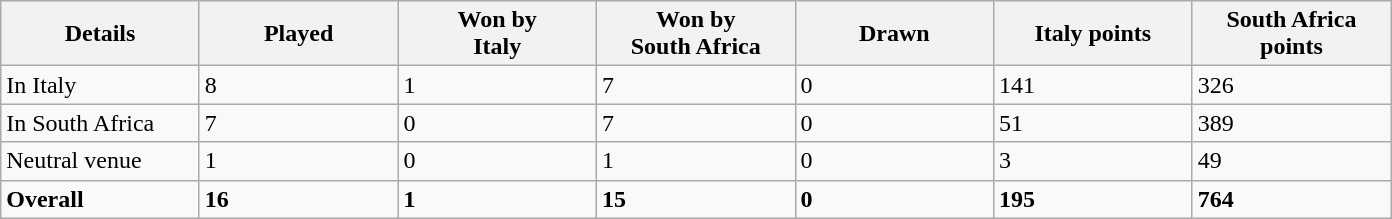<table class="wikitable sortable">
<tr>
<th width="125">Details</th>
<th width="125">Played</th>
<th width="125">Won by<br>Italy</th>
<th width="125">Won by<br>South Africa</th>
<th width="125">Drawn</th>
<th width="125">Italy points</th>
<th width="125">South Africa points</th>
</tr>
<tr>
<td>In Italy</td>
<td>8</td>
<td>1</td>
<td>7</td>
<td>0</td>
<td>141</td>
<td>326</td>
</tr>
<tr>
<td>In South Africa</td>
<td>7</td>
<td>0</td>
<td>7</td>
<td>0</td>
<td>51</td>
<td>389</td>
</tr>
<tr>
<td>Neutral venue</td>
<td>1</td>
<td>0</td>
<td>1</td>
<td>0</td>
<td>3</td>
<td>49</td>
</tr>
<tr>
<td><strong>Overall</strong></td>
<td><strong>16</strong></td>
<td><strong>1</strong></td>
<td><strong>15</strong></td>
<td><strong>0</strong></td>
<td><strong>195</strong></td>
<td><strong>764</strong></td>
</tr>
</table>
